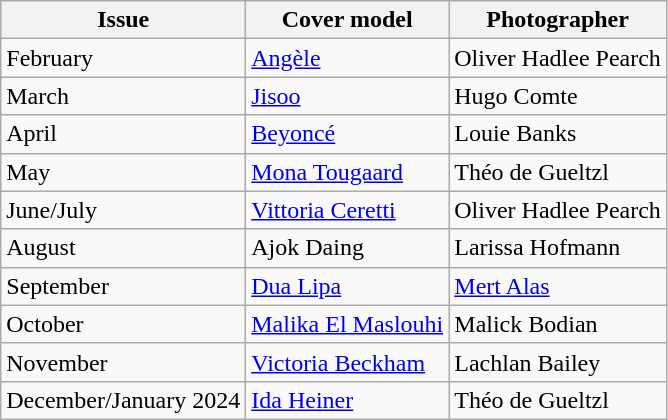<table class="sortable wikitable">
<tr>
<th>Issue</th>
<th>Cover model</th>
<th>Photographer</th>
</tr>
<tr>
<td>February</td>
<td><a href='#'>Angèle</a></td>
<td>Oliver Hadlee Pearch</td>
</tr>
<tr>
<td>March</td>
<td><a href='#'>Jisoo</a></td>
<td>Hugo Comte</td>
</tr>
<tr>
<td>April</td>
<td><a href='#'>Beyoncé</a></td>
<td>Louie Banks</td>
</tr>
<tr>
<td>May</td>
<td><a href='#'>Mona Tougaard</a></td>
<td>Théo de Gueltzl</td>
</tr>
<tr>
<td>June/July</td>
<td><a href='#'>Vittoria Ceretti</a></td>
<td>Oliver Hadlee Pearch</td>
</tr>
<tr>
<td>August</td>
<td>Ajok Daing</td>
<td>Larissa Hofmann</td>
</tr>
<tr>
<td>September</td>
<td><a href='#'>Dua Lipa</a></td>
<td><a href='#'>Mert Alas</a></td>
</tr>
<tr>
<td>October</td>
<td><a href='#'>Malika El Maslouhi</a></td>
<td>Malick Bodian</td>
</tr>
<tr>
<td>November</td>
<td><a href='#'>Victoria Beckham</a></td>
<td>Lachlan Bailey</td>
</tr>
<tr>
<td>December/January 2024</td>
<td><a href='#'>Ida Heiner</a></td>
<td>Théo de Gueltzl</td>
</tr>
</table>
